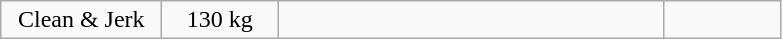<table class = "wikitable" style="text-align:center;">
<tr>
<td width=100>Clean & Jerk</td>
<td width=70>130 kg</td>
<td width=250 align=left></td>
<td width=70></td>
</tr>
</table>
